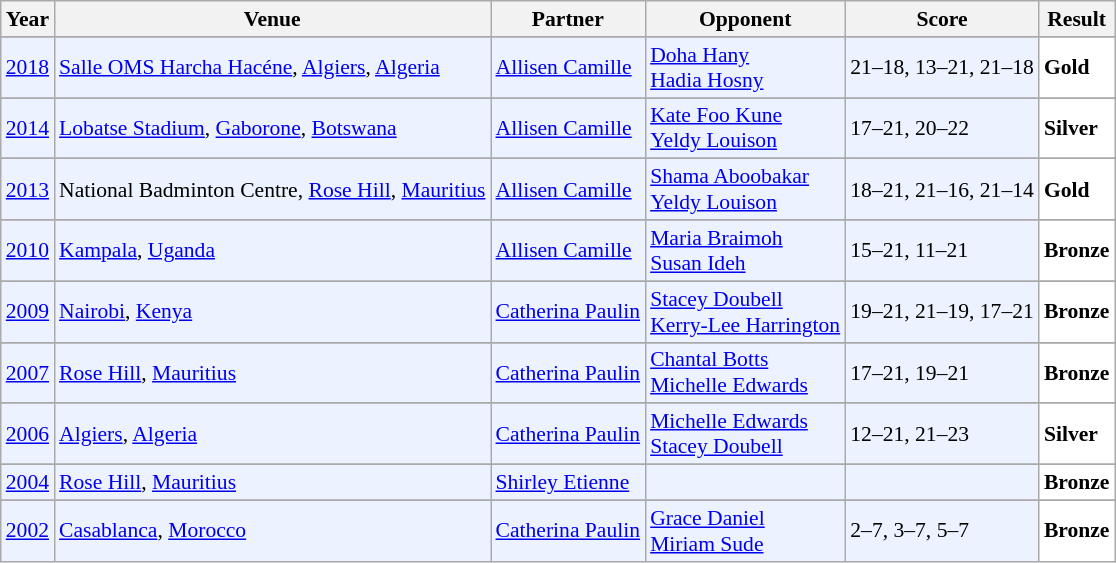<table class="sortable wikitable" style="font-size: 90%;">
<tr>
<th>Year</th>
<th>Venue</th>
<th>Partner</th>
<th>Opponent</th>
<th>Score</th>
<th>Result</th>
</tr>
<tr>
</tr>
<tr style="background:#ECF2FF">
<td align="center"><a href='#'>2018</a></td>
<td align="left"><a href='#'>Salle OMS Harcha Hacéne</a>, <a href='#'>Algiers</a>, <a href='#'>Algeria</a></td>
<td align="left"> <a href='#'>Allisen Camille</a></td>
<td align="left"> <a href='#'>Doha Hany</a> <br>  <a href='#'>Hadia Hosny</a></td>
<td align="left">21–18, 13–21, 21–18</td>
<td style="text-align:left; background:white"> <strong>Gold</strong></td>
</tr>
<tr>
</tr>
<tr style="background:#ECF2FF">
<td align="center"><a href='#'>2014</a></td>
<td align="left"><a href='#'>Lobatse Stadium</a>, <a href='#'>Gaborone</a>, <a href='#'>Botswana</a></td>
<td align="left"> <a href='#'>Allisen Camille</a></td>
<td align="left"> <a href='#'>Kate Foo Kune</a><br> <a href='#'>Yeldy Louison</a></td>
<td align="left">17–21, 20–22</td>
<td style="text-align:left; background:white"> <strong>Silver</strong></td>
</tr>
<tr>
</tr>
<tr style="background:#ECF2FF">
<td align="center"><a href='#'>2013</a></td>
<td align="left">National Badminton Centre, <a href='#'>Rose Hill</a>, <a href='#'>Mauritius</a></td>
<td align="left"> <a href='#'>Allisen Camille</a></td>
<td align="left"> <a href='#'>Shama Aboobakar</a><br> <a href='#'>Yeldy Louison</a></td>
<td align="left">18–21, 21–16, 21–14</td>
<td style="text-align:left; background:white"> <strong>Gold</strong></td>
</tr>
<tr>
</tr>
<tr style="background:#ECF2FF">
<td align="center"><a href='#'>2010</a></td>
<td align="left"><a href='#'>Kampala</a>, <a href='#'>Uganda</a></td>
<td align="left"> <a href='#'>Allisen Camille</a></td>
<td align="left"> <a href='#'>Maria Braimoh</a><br> <a href='#'>Susan Ideh</a></td>
<td align="left">15–21, 11–21</td>
<td style="text-align:left; background:white"> <strong>Bronze</strong></td>
</tr>
<tr>
</tr>
<tr style="background:#ECF2FF">
<td align="center"><a href='#'>2009</a></td>
<td align="left"><a href='#'>Nairobi</a>, <a href='#'>Kenya</a></td>
<td align="left"> <a href='#'>Catherina Paulin</a></td>
<td align="left"> <a href='#'>Stacey Doubell</a><br> <a href='#'>Kerry-Lee Harrington</a></td>
<td align="left">19–21, 21–19, 17–21</td>
<td style="text-align:left; background:white"> <strong>Bronze</strong></td>
</tr>
<tr>
</tr>
<tr style="background:#ECF2FF">
<td align="center"><a href='#'>2007</a></td>
<td align="left"><a href='#'>Rose Hill</a>, <a href='#'>Mauritius</a></td>
<td align="left"> <a href='#'>Catherina Paulin</a></td>
<td align="left"> <a href='#'>Chantal Botts</a><br> <a href='#'>Michelle Edwards</a></td>
<td align="left">17–21, 19–21</td>
<td style="text-align:left; background:white"> <strong>Bronze</strong></td>
</tr>
<tr>
</tr>
<tr style="background:#ECF2FF">
<td align="center"><a href='#'>2006</a></td>
<td align="left"><a href='#'>Algiers</a>, <a href='#'>Algeria</a></td>
<td align="left"> <a href='#'>Catherina Paulin</a></td>
<td align="left"> <a href='#'>Michelle Edwards</a><br> <a href='#'>Stacey Doubell</a></td>
<td align="left">12–21, 21–23</td>
<td style="text-align:left; background:white"> <strong>Silver</strong></td>
</tr>
<tr>
</tr>
<tr style="background:#ECF2FF">
<td align="center"><a href='#'>2004</a></td>
<td align="left"><a href='#'>Rose Hill</a>, <a href='#'>Mauritius</a></td>
<td align="left"> <a href='#'>Shirley Etienne</a></td>
<td align="left"> <br></td>
<td align="left"></td>
<td style="text-align:left; background:white"> <strong>Bronze</strong></td>
</tr>
<tr>
</tr>
<tr style="background:#ECF2FF">
<td align="center"><a href='#'>2002</a></td>
<td align="left"><a href='#'>Casablanca</a>, <a href='#'>Morocco</a></td>
<td align="left"> <a href='#'>Catherina Paulin</a></td>
<td align="left"> <a href='#'>Grace Daniel</a><br> <a href='#'>Miriam Sude</a></td>
<td align="left">2–7, 3–7, 5–7</td>
<td style="text-align:left; background:white"> <strong>Bronze</strong></td>
</tr>
</table>
